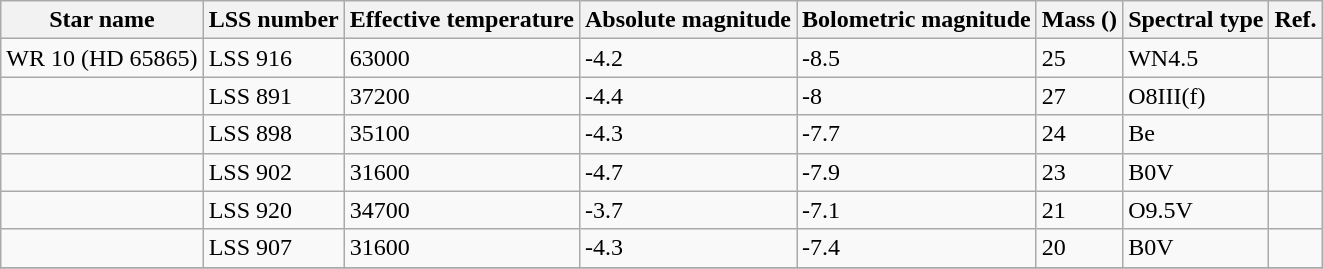<table class="wikitable sortable">
<tr>
<th>Star name</th>
<th>LSS number</th>
<th>Effective temperature</th>
<th>Absolute magnitude</th>
<th>Bolometric magnitude</th>
<th>Mass ()</th>
<th>Spectral type</th>
<th>Ref.</th>
</tr>
<tr>
<td>WR 10 (HD 65865)</td>
<td>LSS 916</td>
<td>63000</td>
<td>-4.2</td>
<td>-8.5</td>
<td>25</td>
<td>WN4.5</td>
<td></td>
</tr>
<tr>
<td></td>
<td>LSS 891</td>
<td>37200</td>
<td>-4.4</td>
<td>-8</td>
<td>27</td>
<td>O8III(f)</td>
<td></td>
</tr>
<tr>
<td></td>
<td>LSS 898</td>
<td>35100</td>
<td>-4.3</td>
<td>-7.7</td>
<td>24</td>
<td>Be</td>
<td></td>
</tr>
<tr>
<td></td>
<td>LSS 902</td>
<td>31600</td>
<td>-4.7</td>
<td>-7.9</td>
<td>23</td>
<td>B0V</td>
<td></td>
</tr>
<tr>
<td></td>
<td>LSS 920</td>
<td>34700</td>
<td>-3.7</td>
<td>-7.1</td>
<td>21</td>
<td>O9.5V</td>
<td></td>
</tr>
<tr>
<td></td>
<td>LSS 907</td>
<td>31600</td>
<td>-4.3</td>
<td>-7.4</td>
<td>20</td>
<td>B0V</td>
<td></td>
</tr>
<tr>
</tr>
</table>
